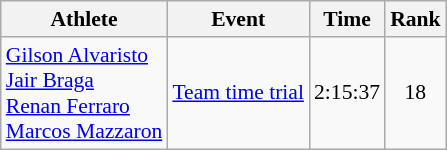<table class=wikitable style="font-size:90%">
<tr>
<th>Athlete</th>
<th>Event</th>
<th>Time</th>
<th>Rank</th>
</tr>
<tr align=center>
<td align=left rowspan=1><a href='#'>Gilson Alvaristo</a><br><a href='#'>Jair Braga</a><br><a href='#'>Renan Ferraro</a><br><a href='#'>Marcos Mazzaron</a></td>
<td align=left rowspan=1><a href='#'>Team time trial</a></td>
<td>2:15:37</td>
<td>18</td>
</tr>
</table>
